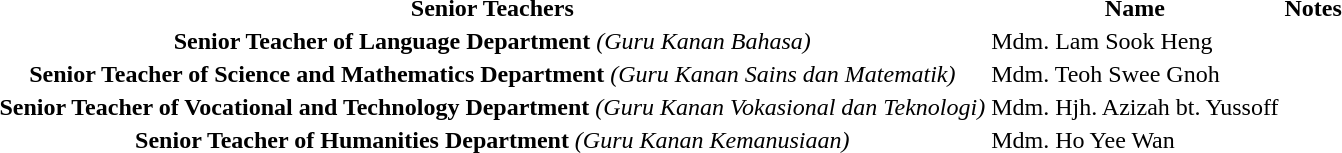<table>
<tr>
<th>Senior Teachers</th>
<th>Name</th>
<th>Notes</th>
</tr>
<tr>
<td align=center><strong>Senior Teacher of Language Department</strong>  <em>(Guru Kanan Bahasa)</em></td>
<td>Mdm. Lam Sook Heng</td>
<td></td>
</tr>
<tr>
<td align=center><strong>Senior Teacher of Science and Mathematics Department</strong>  <em>(Guru Kanan Sains dan Matematik)</em></td>
<td>Mdm. Teoh Swee Gnoh</td>
<td></td>
</tr>
<tr>
<td align=center><strong>Senior Teacher of Vocational and Technology Department</strong>  <em>(Guru Kanan Vokasional dan Teknologi)</em></td>
<td>Mdm. Hjh. Azizah bt. Yussoff</td>
<td></td>
</tr>
<tr>
<td align=center><strong>Senior Teacher of Humanities Department</strong>  <em>(Guru Kanan Kemanusiaan)</em></td>
<td>Mdm. Ho Yee Wan</td>
<td></td>
</tr>
</table>
